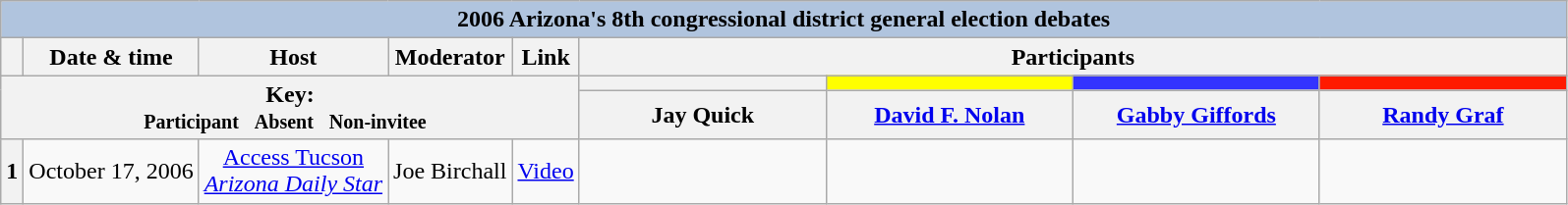<table class="wikitable">
<tr>
<th style="background:#B0C4DE" colspan="16">2006 Arizona's 8th congressional district general election debates</th>
</tr>
<tr>
<th style="white-space:nowrap;"> </th>
<th>Date & time</th>
<th>Host</th>
<th>Moderator</th>
<th>Link</th>
<th scope="col" colspan="10">Participants</th>
</tr>
<tr>
<th colspan="5" rowspan="2">Key:<br> <small>Participant  </small>  <small>Absent  </small>  <small>Non-invitee  </small></th>
<th scope="col" style="width:10em; background: #dark grey;"></th>
<th scope="col" style="width:10em; background: #FFFF00;"></th>
<th scope="col" style="width:10em; background: #3333FF;"></th>
<th scope="col" style="width:10em; background: #FF1A00;"></th>
</tr>
<tr>
<th>Jay Quick</th>
<th><a href='#'>David F. Nolan</a></th>
<th><a href='#'>Gabby Giffords</a></th>
<th><a href='#'>Randy Graf</a></th>
</tr>
<tr>
<th> 1</th>
<td style="white-space:nowrap; text-align:center;">October 17, 2006</td>
<td style="white-space:nowrap; text-align:center;"><a href='#'>Access Tucson</a><br><em><a href='#'>Arizona Daily Star</a></em></td>
<td style="white-space:nowrap; text-align:center;">Joe Birchall</td>
<td style="white-space:nowrap; text-align:center;"><a href='#'>Video</a></td>
<td></td>
<td></td>
<td></td>
<td></td>
</tr>
</table>
